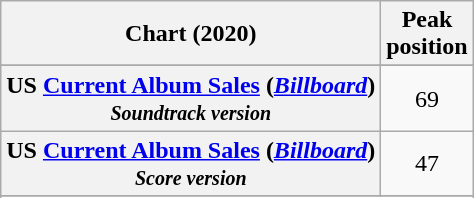<table class="wikitable sortable plainrowheaders" style="text-align:center">
<tr>
<th scope="col">Chart (2020)</th>
<th scope="col">Peak<br>position</th>
</tr>
<tr>
</tr>
<tr>
<th scope="row">US <a href='#'>Current Album Sales</a> (<em><a href='#'>Billboard</a></em>)<br><small><em>Soundtrack version</em></small></th>
<td>69</td>
</tr>
<tr>
<th scope="row">US <a href='#'>Current Album Sales</a> (<em><a href='#'>Billboard</a></em>)<br><small><em>Score version</em></small></th>
<td>47</td>
</tr>
<tr>
</tr>
<tr>
</tr>
</table>
